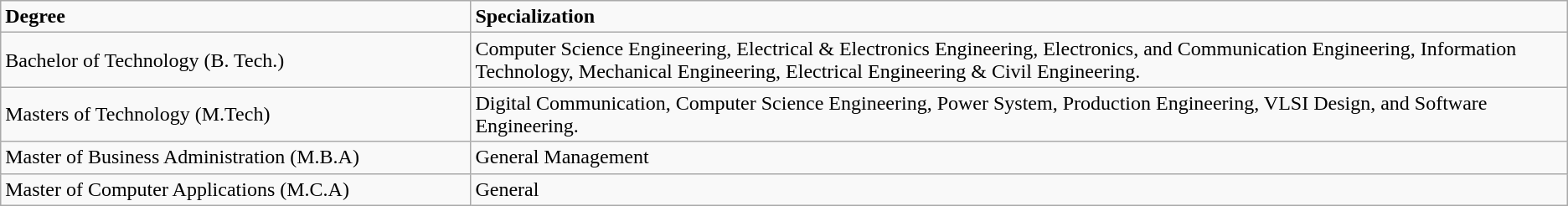<table class="wikitable">
<tr>
<td style="width:30%;"><strong>Degree</strong></td>
<td><strong>Specialization</strong></td>
</tr>
<tr>
<td style="width:30%;">Bachelor of Technology (B. Tech.)</td>
<td>Computer Science Engineering, Electrical & Electronics Engineering, Electronics, and Communication Engineering, Information Technology, Mechanical Engineering, Electrical Engineering & Civil Engineering.</td>
</tr>
<tr>
<td style="width:30%;">Masters of Technology (M.Tech)</td>
<td>Digital Communication, Computer Science Engineering, Power System, Production Engineering, VLSI Design, and Software Engineering.</td>
</tr>
<tr>
<td style="width:30%;">Master of Business Administration (M.B.A)</td>
<td>General Management</td>
</tr>
<tr>
<td style="width:30%;">Master of Computer Applications (M.C.A)</td>
<td>General</td>
</tr>
</table>
